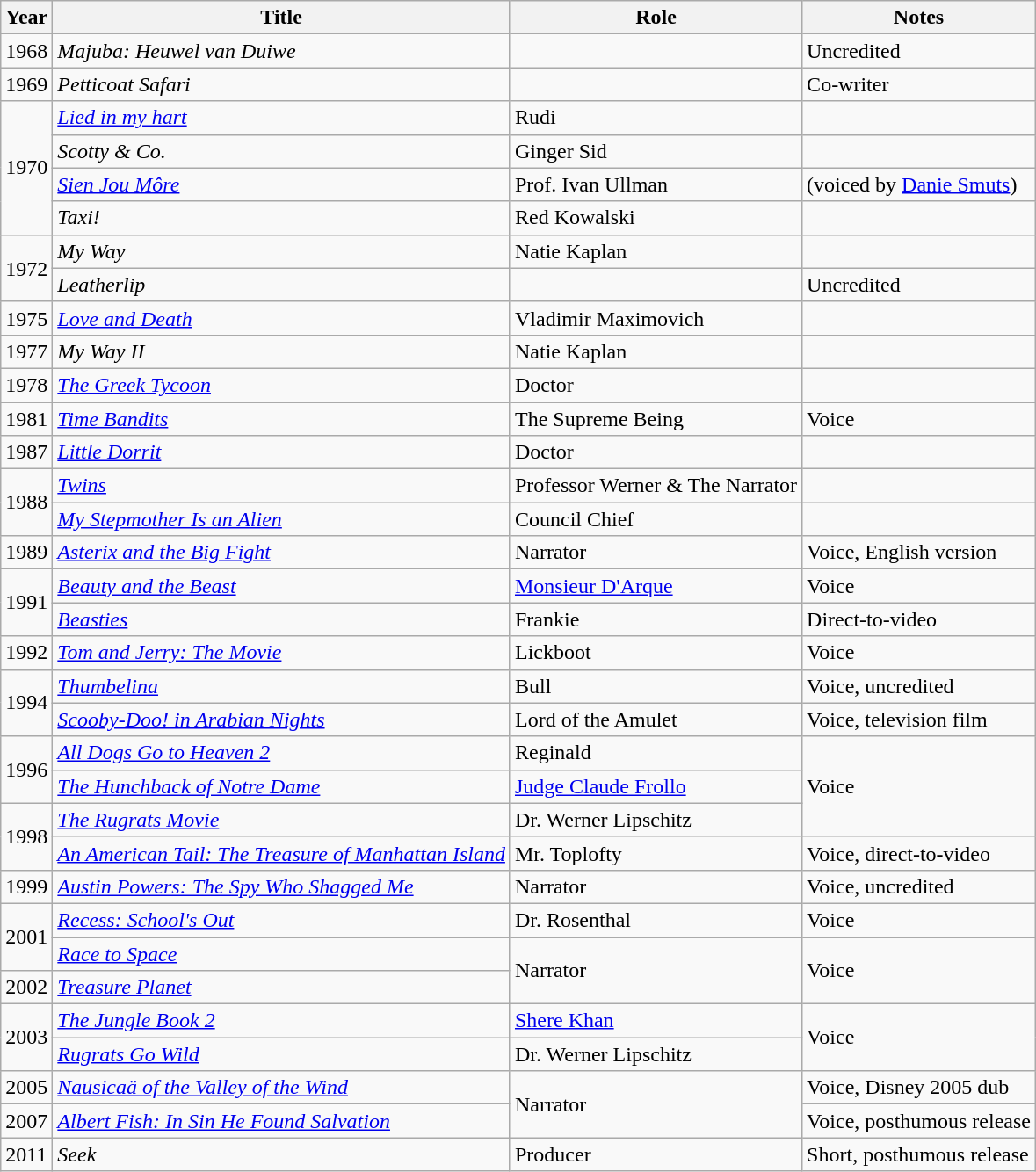<table class="wikitable sortable plainrowheaders" style="white-space:nowrap">
<tr>
<th>Year</th>
<th>Title</th>
<th>Role</th>
<th>Notes</th>
</tr>
<tr>
<td>1968</td>
<td><em>Majuba: Heuwel van Duiwe</em></td>
<td></td>
<td>Uncredited</td>
</tr>
<tr>
<td>1969</td>
<td><em>Petticoat Safari</em></td>
<td></td>
<td>Co-writer</td>
</tr>
<tr>
<td rowspan="4">1970</td>
<td><em><a href='#'>Lied in my hart</a></em></td>
<td>Rudi</td>
<td></td>
</tr>
<tr>
<td><em>Scotty & Co.</em></td>
<td>Ginger Sid</td>
<td></td>
</tr>
<tr>
<td><em><a href='#'>Sien Jou Môre</a></em></td>
<td>Prof. Ivan Ullman</td>
<td>(voiced by <a href='#'>Danie Smuts</a>)</td>
</tr>
<tr>
<td><em>Taxi!</em></td>
<td>Red Kowalski</td>
<td></td>
</tr>
<tr>
<td rowspan="2">1972</td>
<td><em>My Way</em></td>
<td>Natie Kaplan</td>
<td></td>
</tr>
<tr>
<td><em>Leatherlip</em></td>
<td></td>
<td>Uncredited</td>
</tr>
<tr>
<td>1975</td>
<td><em><a href='#'>Love and Death</a></em></td>
<td>Vladimir Maximovich</td>
<td></td>
</tr>
<tr>
<td>1977</td>
<td><em>My Way II</em></td>
<td>Natie Kaplan</td>
<td></td>
</tr>
<tr>
<td>1978</td>
<td><em><a href='#'>The Greek Tycoon</a></em></td>
<td>Doctor</td>
<td></td>
</tr>
<tr>
<td>1981</td>
<td><em><a href='#'>Time Bandits</a></em></td>
<td>The Supreme Being</td>
<td>Voice</td>
</tr>
<tr>
<td>1987</td>
<td><em><a href='#'>Little Dorrit</a></em></td>
<td>Doctor</td>
<td></td>
</tr>
<tr>
<td rowspan=2>1988</td>
<td><em><a href='#'>Twins</a></em></td>
<td>Professor Werner & The Narrator</td>
<td></td>
</tr>
<tr>
<td><em><a href='#'>My Stepmother Is an Alien</a></em></td>
<td>Council Chief</td>
<td></td>
</tr>
<tr>
<td>1989</td>
<td><em><a href='#'>Asterix and the Big Fight</a></em></td>
<td>Narrator</td>
<td>Voice, English version</td>
</tr>
<tr>
<td rowspan=2>1991</td>
<td><em><a href='#'>Beauty and the Beast</a></em></td>
<td><a href='#'>Monsieur D'Arque</a></td>
<td>Voice</td>
</tr>
<tr>
<td><em><a href='#'>Beasties</a></em></td>
<td>Frankie</td>
<td>Direct-to-video</td>
</tr>
<tr>
<td>1992</td>
<td><em><a href='#'>Tom and Jerry: The Movie</a></em></td>
<td>Lickboot</td>
<td>Voice</td>
</tr>
<tr>
<td rowspan=2>1994</td>
<td><em><a href='#'>Thumbelina</a></em></td>
<td>Bull</td>
<td>Voice, uncredited</td>
</tr>
<tr>
<td><em><a href='#'>Scooby-Doo! in Arabian Nights</a></em></td>
<td>Lord of the Amulet</td>
<td>Voice, television film</td>
</tr>
<tr>
<td rowspan=2>1996</td>
<td><em><a href='#'>All Dogs Go to Heaven 2</a></em></td>
<td>Reginald</td>
<td rowspan="3">Voice</td>
</tr>
<tr>
<td><em><a href='#'>The Hunchback of Notre Dame</a></em></td>
<td><a href='#'>Judge Claude Frollo</a></td>
</tr>
<tr>
<td rowspan=2>1998</td>
<td><em><a href='#'>The Rugrats Movie</a></em></td>
<td>Dr. Werner Lipschitz</td>
</tr>
<tr>
<td><em><a href='#'>An American Tail: The Treasure of Manhattan Island</a></em></td>
<td>Mr. Toplofty</td>
<td>Voice, direct-to-video</td>
</tr>
<tr>
<td>1999</td>
<td><em><a href='#'>Austin Powers: The Spy Who Shagged Me</a></em></td>
<td>Narrator</td>
<td>Voice, uncredited</td>
</tr>
<tr>
<td rowspan=2>2001</td>
<td><em><a href='#'>Recess: School's Out</a></em></td>
<td>Dr. Rosenthal</td>
<td>Voice</td>
</tr>
<tr>
<td><em><a href='#'>Race to Space</a></em></td>
<td rowspan="2">Narrator</td>
<td rowspan="2">Voice</td>
</tr>
<tr>
<td>2002</td>
<td><em><a href='#'>Treasure Planet</a></em></td>
</tr>
<tr>
<td rowspan=2>2003</td>
<td><em><a href='#'>The Jungle Book 2</a></em></td>
<td><a href='#'>Shere Khan</a></td>
<td rowspan="2">Voice</td>
</tr>
<tr>
<td><em><a href='#'>Rugrats Go Wild</a></em></td>
<td>Dr. Werner Lipschitz</td>
</tr>
<tr>
<td>2005</td>
<td><em><a href='#'>Nausicaä of the Valley of the Wind</a></em></td>
<td rowspan="2">Narrator</td>
<td>Voice, Disney 2005 dub</td>
</tr>
<tr>
<td>2007</td>
<td><em><a href='#'>Albert Fish: In Sin He Found Salvation</a></em></td>
<td>Voice, posthumous release</td>
</tr>
<tr>
<td>2011</td>
<td><em>Seek</em></td>
<td>Producer</td>
<td>Short, posthumous release</td>
</tr>
</table>
